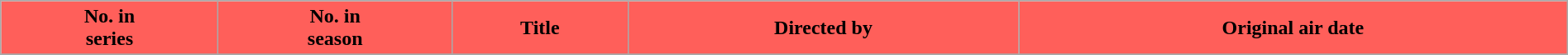<table class="wikitable plainrowheaders" style="width: 100%; margin: auto;">
<tr>
<th scope="col" style="background:#FF5F5A; color:#000;">No. in<br>series</th>
<th scope="col" style="background:#FF5F5A; color:#000;">No. in<br>season</th>
<th scope="col" style="background:#FF5F5A; color:#000;">Title</th>
<th scope="col" style="background:#FF5F5A; color:#000;">Directed by</th>
<th scope="col" style="background:#FF5F5A; color:#000;">Original air date</th>
</tr>
<tr>
</tr>
</table>
